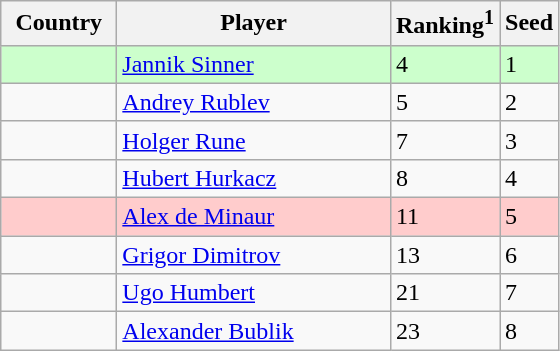<table class="sortable wikitable">
<tr>
<th width="70">Country</th>
<th width="175">Player</th>
<th>Ranking<sup>1</sup></th>
<th>Seed</th>
</tr>
<tr bgcolor=#cfc>
<td></td>
<td><a href='#'>Jannik Sinner</a></td>
<td>4</td>
<td>1</td>
</tr>
<tr>
<td></td>
<td><a href='#'>Andrey Rublev</a></td>
<td>5</td>
<td>2</td>
</tr>
<tr>
<td></td>
<td><a href='#'>Holger Rune</a></td>
<td>7</td>
<td>3</td>
</tr>
<tr>
<td></td>
<td><a href='#'>Hubert Hurkacz</a></td>
<td>8</td>
<td>4</td>
</tr>
<tr bgcolor=#fcc>
<td></td>
<td><a href='#'>Alex de Minaur</a></td>
<td>11</td>
<td>5</td>
</tr>
<tr>
<td></td>
<td><a href='#'>Grigor Dimitrov</a></td>
<td>13</td>
<td>6</td>
</tr>
<tr>
<td></td>
<td><a href='#'>Ugo Humbert</a></td>
<td>21</td>
<td>7</td>
</tr>
<tr>
<td></td>
<td><a href='#'>Alexander Bublik</a></td>
<td>23</td>
<td>8</td>
</tr>
</table>
